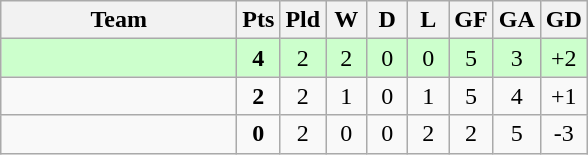<table class="wikitable" style="text-align:center;">
<tr>
<th width=150>Team</th>
<th width=20>Pts</th>
<th width=20>Pld</th>
<th width=20>W</th>
<th width=20>D</th>
<th width=20>L</th>
<th width=20>GF</th>
<th width=20>GA</th>
<th width=20>GD</th>
</tr>
<tr style="background:#ccffcc;">
<td style="text-align:left;"></td>
<td><strong>4</strong></td>
<td>2</td>
<td>2</td>
<td>0</td>
<td>0</td>
<td>5</td>
<td>3</td>
<td>+2</td>
</tr>
<tr>
<td style="text-align:left;"></td>
<td><strong>2</strong></td>
<td>2</td>
<td>1</td>
<td>0</td>
<td>1</td>
<td>5</td>
<td>4</td>
<td>+1</td>
</tr>
<tr>
<td style="text-align:left;"></td>
<td><strong>0</strong></td>
<td>2</td>
<td>0</td>
<td>0</td>
<td>2</td>
<td>2</td>
<td>5</td>
<td>-3</td>
</tr>
</table>
